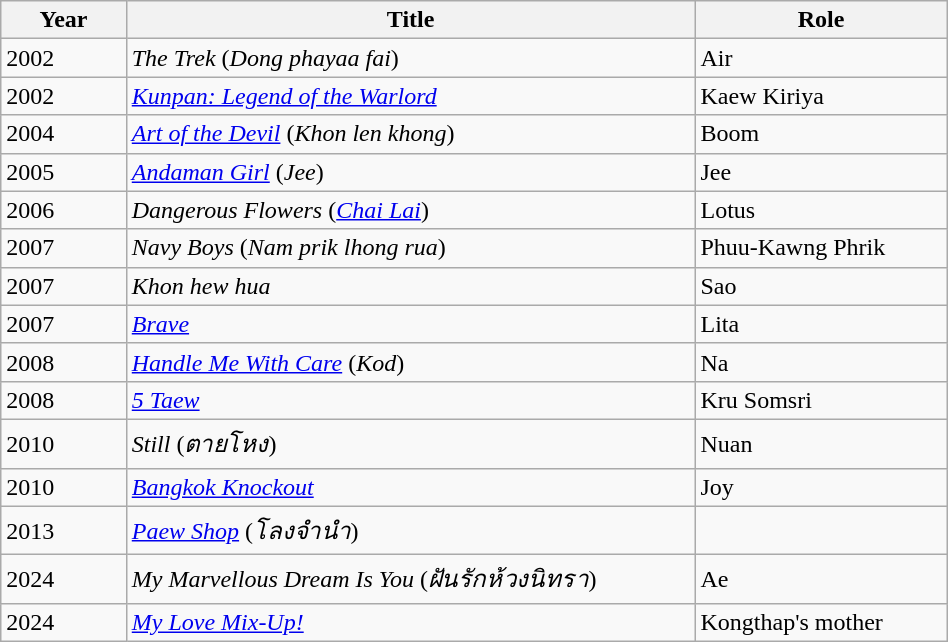<table class="wikitable sortable" width=50%>
<tr>
<th width=5%>Year</th>
<th width=25%>Title</th>
<th width=10%>Role</th>
</tr>
<tr>
<td>2002</td>
<td><em>The Trek</em> (<em>Dong phayaa fai</em>)</td>
<td>Air</td>
</tr>
<tr>
<td>2002</td>
<td><em><a href='#'>Kunpan: Legend of the Warlord</a></em></td>
<td>Kaew Kiriya</td>
</tr>
<tr>
<td>2004</td>
<td><em><a href='#'>Art of the Devil</a></em> (<em>Khon len khong</em>)</td>
<td>Boom</td>
</tr>
<tr>
<td>2005</td>
<td><em><a href='#'>Andaman Girl</a></em> (<em>Jee</em>)</td>
<td>Jee</td>
</tr>
<tr>
<td>2006</td>
<td><em>Dangerous Flowers</em> (<em><a href='#'>Chai Lai</a></em>)</td>
<td>Lotus</td>
</tr>
<tr>
<td>2007</td>
<td><em>Navy Boys</em> (<em>Nam prik lhong rua</em>)</td>
<td>Phuu-Kawng Phrik</td>
</tr>
<tr>
<td>2007</td>
<td><em>Khon hew hua</em></td>
<td>Sao</td>
</tr>
<tr>
<td>2007</td>
<td><em><a href='#'>Brave</a></em></td>
<td>Lita</td>
</tr>
<tr>
<td>2008</td>
<td><em><a href='#'>Handle Me With Care</a></em> (<em>Kod</em>)</td>
<td>Na</td>
</tr>
<tr>
<td>2008</td>
<td><em><a href='#'>5 Taew</a></em></td>
<td>Kru Somsri</td>
</tr>
<tr>
<td>2010</td>
<td><em>Still</em> (<em>ตายโหง</em>)</td>
<td>Nuan</td>
</tr>
<tr>
<td>2010</td>
<td><em><a href='#'>Bangkok Knockout</a></em></td>
<td>Joy</td>
</tr>
<tr>
<td>2013</td>
<td><em><a href='#'>Paew Shop</a></em> (<em>โลงจำนำ</em>)</td>
<td></td>
</tr>
<tr>
<td>2024</td>
<td><em>My Marvellous Dream Is You</em> (<em>ฝันรักห้วงนิทรา</em>)</td>
<td>Ae</td>
</tr>
<tr>
<td>2024</td>
<td><a href='#'><em>My Love Mix-Up!</em></a></td>
<td>Kongthap's mother</td>
</tr>
</table>
